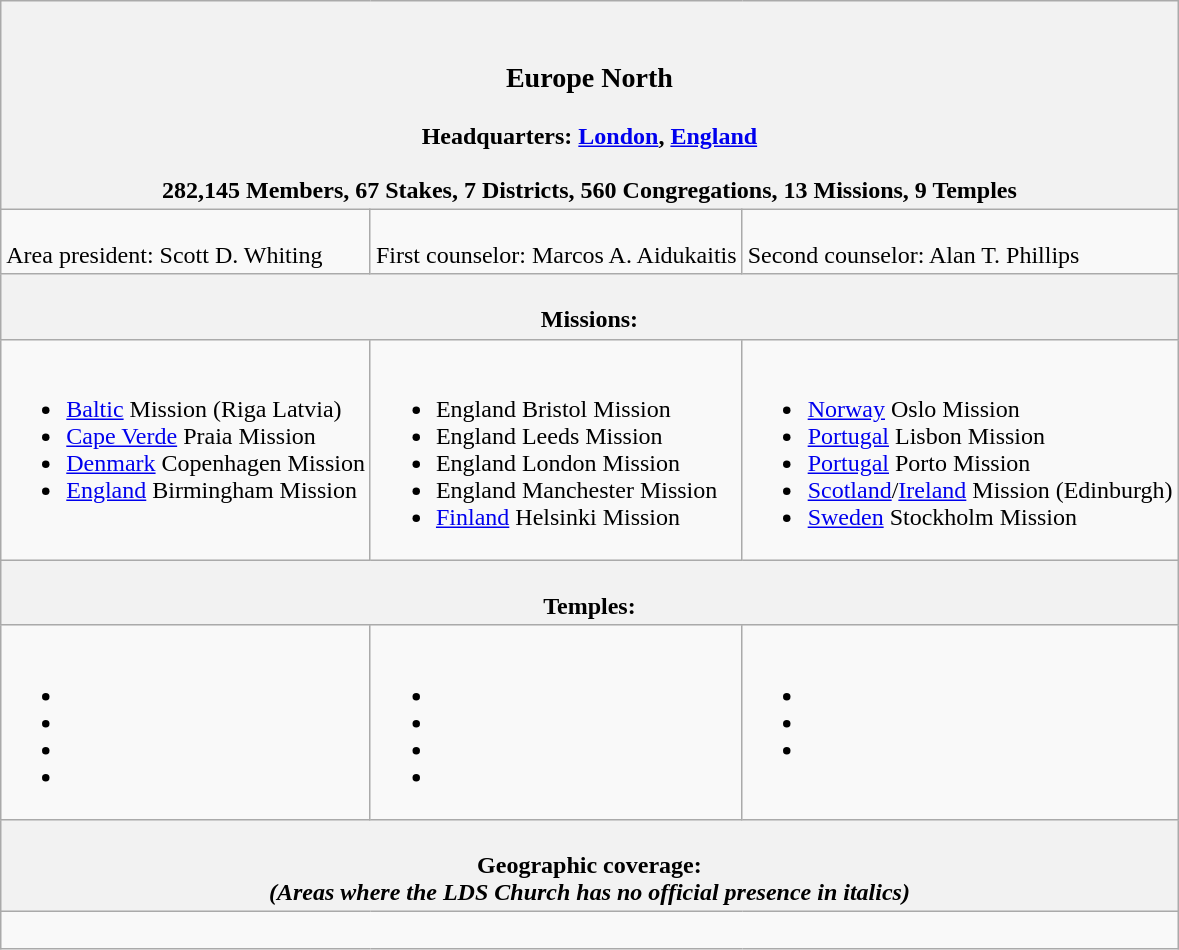<table class=wikitable>
<tr>
<th colspan=3><br><h3>Europe North</h3>Headquarters: <a href='#'>London</a>, <a href='#'>England</a><br><br>282,145 Members, 67 Stakes, 7 Districts, 560 Congregations, 13 Missions, 9 Temples</th>
</tr>
<tr>
<td style="vertical-align:top"><br>Area president: Scott D. Whiting</td>
<td style="vertical-align:top"><br>First counselor: Marcos A. Aidukaitis</td>
<td style="vertical-align:top"><br>Second counselor: Alan T. Phillips</td>
</tr>
<tr>
<th colspan=3><br>Missions:</th>
</tr>
<tr>
<td style="vertical-align:top"><br><ul><li><a href='#'>Baltic</a> Mission (Riga Latvia)</li><li><a href='#'>Cape Verde</a> Praia Mission</li><li><a href='#'>Denmark</a> Copenhagen Mission</li><li><a href='#'>England</a> Birmingham Mission</li></ul></td>
<td style="vertical-align:top"><br><ul><li>England Bristol Mission</li><li>England Leeds Mission</li><li>England London Mission</li><li>England Manchester Mission</li><li><a href='#'>Finland</a> Helsinki Mission</li></ul></td>
<td style="vertical-align:top"><br><ul><li><a href='#'>Norway</a> Oslo Mission</li><li><a href='#'>Portugal</a> Lisbon Mission</li><li><a href='#'>Portugal</a> Porto Mission</li><li><a href='#'>Scotland</a>/<a href='#'>Ireland</a> Mission (Edinburgh)</li><li><a href='#'>Sweden</a> Stockholm Mission</li></ul></td>
</tr>
<tr>
<th colspan=3><br>Temples:</th>
</tr>
<tr>
<td style="vertical-align:top"><br><ul><li></li><li></li><li></li><li></li></ul></td>
<td style="vertical-align:top"><br><ul><li></li><li></li><li></li><li></li></ul></td>
<td style="vertical-align:top"><br><ul><li></li><li></li><li></li></ul></td>
</tr>
<tr>
<th colspan=3><br>Geographic coverage:<br><em>(Areas where the LDS Church has no official presence in italics)</em></th>
</tr>
<tr>
<td style="vertical-align:top" colspan=3><br></td>
</tr>
</table>
